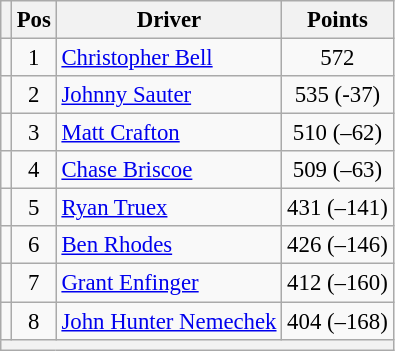<table class="wikitable" style="font-size: 95%;">
<tr>
<th></th>
<th>Pos</th>
<th>Driver</th>
<th>Points</th>
</tr>
<tr>
<td align="left"></td>
<td style="text-align:center;">1</td>
<td><a href='#'>Christopher Bell</a></td>
<td style="text-align:center;">572</td>
</tr>
<tr>
<td align="left"></td>
<td style="text-align:center;">2</td>
<td><a href='#'>Johnny Sauter</a></td>
<td style="text-align:center;">535 (-37)</td>
</tr>
<tr>
<td align="left"></td>
<td style="text-align:center;">3</td>
<td><a href='#'>Matt Crafton</a></td>
<td style="text-align:center;">510 (–62)</td>
</tr>
<tr>
<td align="left"></td>
<td style="text-align:center;">4</td>
<td><a href='#'>Chase Briscoe</a></td>
<td style="text-align:center;">509 (–63)</td>
</tr>
<tr>
<td align="left"></td>
<td style="text-align:center;">5</td>
<td><a href='#'>Ryan Truex</a></td>
<td style="text-align:center;">431 (–141)</td>
</tr>
<tr>
<td align="left"></td>
<td style="text-align:center;">6</td>
<td><a href='#'>Ben Rhodes</a></td>
<td style="text-align:center;">426 (–146)</td>
</tr>
<tr>
<td align="left"></td>
<td style="text-align:center;">7</td>
<td><a href='#'>Grant Enfinger</a></td>
<td style="text-align:center;">412 (–160)</td>
</tr>
<tr>
<td align="left"></td>
<td style="text-align:center;">8</td>
<td><a href='#'>John Hunter Nemechek</a></td>
<td style="text-align:center;">404 (–168)</td>
</tr>
<tr class="sortbottom">
<th colspan="9"></th>
</tr>
</table>
